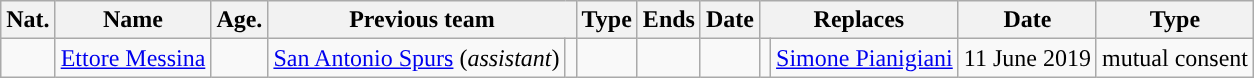<table class="wikitable sortable">
<tr>
<th>Nat.</th>
<th>Name</th>
<th>Age.</th>
<th colspan=2>Previous team</th>
<th>Type</th>
<th>Ends</th>
<th>Date</th>
<th colspan=2>Replaces</th>
<th>Date</th>
<th>Type</th>
</tr>
<tr>
<td></td>
<td><a href='#'>Ettore Messina</a></td>
<td></td>
<td><a href='#'>San Antonio Spurs</a> (<em>assistant</em>)</td>
<td></td>
<td></td>
<td></td>
<td></td>
<td></td>
<td><a href='#'>Simone Pianigiani</a></td>
<td>11 June 2019</td>
<td>mutual consent</td>
</tr>
</table>
